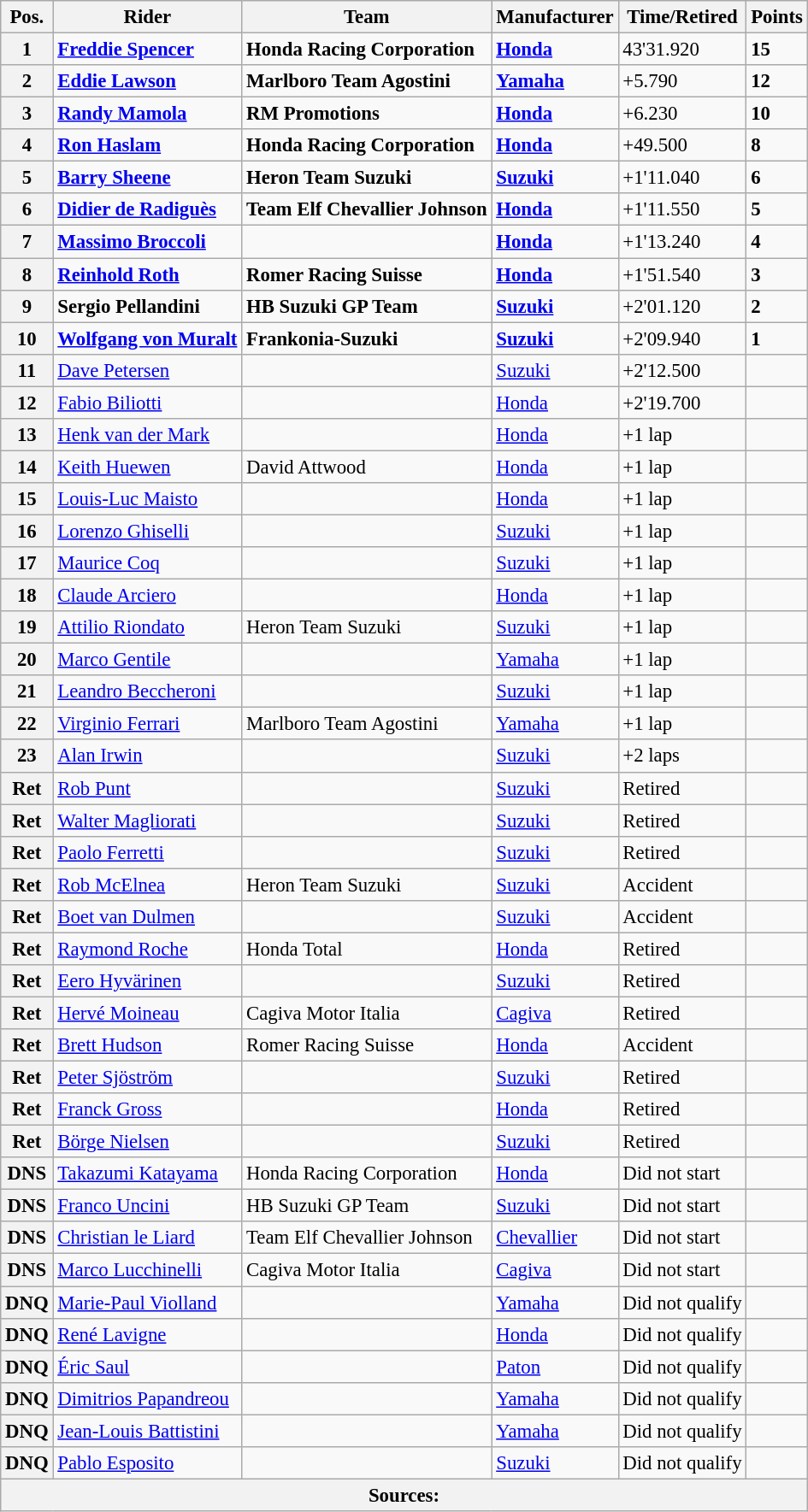<table class="wikitable" style="font-size: 95%;">
<tr>
<th>Pos.</th>
<th>Rider</th>
<th>Team</th>
<th>Manufacturer</th>
<th>Time/Retired</th>
<th>Points</th>
</tr>
<tr>
<th>1</th>
<td> <strong><a href='#'>Freddie Spencer</a></strong></td>
<td><strong>Honda Racing Corporation</strong></td>
<td><strong><a href='#'>Honda</a></strong></td>
<td>43'31.920</td>
<td><strong>15</strong></td>
</tr>
<tr>
<th>2</th>
<td> <strong><a href='#'>Eddie Lawson</a></strong></td>
<td><strong>Marlboro Team Agostini</strong></td>
<td><strong><a href='#'>Yamaha</a></strong></td>
<td>+5.790</td>
<td><strong>12</strong></td>
</tr>
<tr>
<th>3</th>
<td> <strong><a href='#'>Randy Mamola</a></strong></td>
<td><strong>RM Promotions</strong></td>
<td><strong><a href='#'>Honda</a></strong></td>
<td>+6.230</td>
<td><strong>10</strong></td>
</tr>
<tr>
<th>4</th>
<td> <strong><a href='#'>Ron Haslam</a></strong></td>
<td><strong>Honda Racing Corporation</strong></td>
<td><strong><a href='#'>Honda</a></strong></td>
<td>+49.500</td>
<td><strong>8</strong></td>
</tr>
<tr>
<th>5</th>
<td> <strong><a href='#'>Barry Sheene</a></strong></td>
<td><strong>Heron Team Suzuki</strong></td>
<td><strong><a href='#'>Suzuki</a></strong></td>
<td>+1'11.040</td>
<td><strong>6</strong></td>
</tr>
<tr>
<th>6</th>
<td> <strong><a href='#'>Didier de Radiguès</a></strong></td>
<td><strong>Team Elf Chevallier Johnson</strong></td>
<td><strong><a href='#'>Honda</a></strong></td>
<td>+1'11.550</td>
<td><strong>5</strong></td>
</tr>
<tr>
<th>7</th>
<td> <strong><a href='#'>Massimo Broccoli</a></strong></td>
<td></td>
<td><strong><a href='#'>Honda</a></strong></td>
<td>+1'13.240</td>
<td><strong>4</strong></td>
</tr>
<tr>
<th>8</th>
<td> <strong><a href='#'>Reinhold Roth</a></strong></td>
<td><strong>Romer Racing Suisse</strong></td>
<td><strong><a href='#'>Honda</a></strong></td>
<td>+1'51.540</td>
<td><strong>3</strong></td>
</tr>
<tr>
<th>9</th>
<td> <strong>Sergio Pellandini</strong></td>
<td><strong>HB Suzuki GP Team</strong></td>
<td><strong><a href='#'>Suzuki</a></strong></td>
<td>+2'01.120</td>
<td><strong>2</strong></td>
</tr>
<tr>
<th>10</th>
<td> <strong><a href='#'>Wolfgang von Muralt</a></strong></td>
<td><strong>Frankonia-Suzuki</strong></td>
<td><strong><a href='#'>Suzuki</a></strong></td>
<td>+2'09.940</td>
<td><strong>1</strong></td>
</tr>
<tr>
<th>11</th>
<td> <a href='#'>Dave Petersen</a></td>
<td></td>
<td><a href='#'>Suzuki</a></td>
<td>+2'12.500</td>
<td></td>
</tr>
<tr>
<th>12</th>
<td> <a href='#'>Fabio Biliotti</a></td>
<td></td>
<td><a href='#'>Honda</a></td>
<td>+2'19.700</td>
<td></td>
</tr>
<tr>
<th>13</th>
<td> <a href='#'>Henk van der Mark</a></td>
<td></td>
<td><a href='#'>Honda</a></td>
<td>+1 lap</td>
<td></td>
</tr>
<tr>
<th>14</th>
<td> <a href='#'>Keith Huewen</a></td>
<td>David Attwood</td>
<td><a href='#'>Honda</a></td>
<td>+1 lap</td>
<td></td>
</tr>
<tr>
<th>15</th>
<td> <a href='#'>Louis-Luc Maisto</a></td>
<td></td>
<td><a href='#'>Honda</a></td>
<td>+1 lap</td>
<td></td>
</tr>
<tr>
<th>16</th>
<td> <a href='#'>Lorenzo Ghiselli</a></td>
<td></td>
<td><a href='#'>Suzuki</a></td>
<td>+1 lap</td>
<td></td>
</tr>
<tr>
<th>17</th>
<td> <a href='#'>Maurice Coq</a></td>
<td></td>
<td><a href='#'>Suzuki</a></td>
<td>+1 lap</td>
<td></td>
</tr>
<tr>
<th>18</th>
<td> <a href='#'>Claude Arciero</a></td>
<td></td>
<td><a href='#'>Honda</a></td>
<td>+1 lap</td>
<td></td>
</tr>
<tr>
<th>19</th>
<td> <a href='#'>Attilio Riondato</a></td>
<td>Heron Team Suzuki</td>
<td><a href='#'>Suzuki</a></td>
<td>+1 lap</td>
<td></td>
</tr>
<tr>
<th>20</th>
<td> <a href='#'>Marco Gentile</a></td>
<td></td>
<td><a href='#'>Yamaha</a></td>
<td>+1 lap</td>
<td></td>
</tr>
<tr>
<th>21</th>
<td> <a href='#'>Leandro Beccheroni</a></td>
<td></td>
<td><a href='#'>Suzuki</a></td>
<td>+1 lap</td>
<td></td>
</tr>
<tr>
<th>22</th>
<td> <a href='#'>Virginio Ferrari</a></td>
<td>Marlboro Team Agostini</td>
<td><a href='#'>Yamaha</a></td>
<td>+1 lap</td>
<td></td>
</tr>
<tr>
<th>23</th>
<td> <a href='#'>Alan Irwin</a></td>
<td></td>
<td><a href='#'>Suzuki</a></td>
<td>+2 laps</td>
<td></td>
</tr>
<tr>
<th>Ret</th>
<td> <a href='#'>Rob Punt</a></td>
<td></td>
<td><a href='#'>Suzuki</a></td>
<td>Retired</td>
<td></td>
</tr>
<tr>
<th>Ret</th>
<td> <a href='#'>Walter Magliorati</a></td>
<td></td>
<td><a href='#'>Suzuki</a></td>
<td>Retired</td>
<td></td>
</tr>
<tr>
<th>Ret</th>
<td> <a href='#'>Paolo Ferretti</a></td>
<td></td>
<td><a href='#'>Suzuki</a></td>
<td>Retired</td>
<td></td>
</tr>
<tr>
<th>Ret</th>
<td> <a href='#'>Rob McElnea</a></td>
<td>Heron Team Suzuki</td>
<td><a href='#'>Suzuki</a></td>
<td>Accident</td>
<td></td>
</tr>
<tr>
<th>Ret</th>
<td> <a href='#'>Boet van Dulmen</a></td>
<td></td>
<td><a href='#'>Suzuki</a></td>
<td>Accident</td>
<td></td>
</tr>
<tr>
<th>Ret</th>
<td> <a href='#'>Raymond Roche</a></td>
<td>Honda Total</td>
<td><a href='#'>Honda</a></td>
<td>Retired</td>
<td></td>
</tr>
<tr>
<th>Ret</th>
<td> <a href='#'>Eero Hyvärinen</a></td>
<td></td>
<td><a href='#'>Suzuki</a></td>
<td>Retired</td>
<td></td>
</tr>
<tr>
<th>Ret</th>
<td> <a href='#'>Hervé Moineau</a></td>
<td>Cagiva Motor Italia</td>
<td><a href='#'>Cagiva</a></td>
<td>Retired</td>
<td></td>
</tr>
<tr>
<th>Ret</th>
<td> <a href='#'>Brett Hudson</a></td>
<td>Romer Racing Suisse</td>
<td><a href='#'>Honda</a></td>
<td>Accident</td>
<td></td>
</tr>
<tr>
<th>Ret</th>
<td> <a href='#'>Peter Sjöström</a></td>
<td></td>
<td><a href='#'>Suzuki</a></td>
<td>Retired</td>
<td></td>
</tr>
<tr>
<th>Ret</th>
<td> <a href='#'>Franck Gross</a></td>
<td></td>
<td><a href='#'>Honda</a></td>
<td>Retired</td>
<td></td>
</tr>
<tr>
<th>Ret</th>
<td> <a href='#'>Börge Nielsen</a></td>
<td></td>
<td><a href='#'>Suzuki</a></td>
<td>Retired</td>
<td></td>
</tr>
<tr>
<th>DNS</th>
<td> <a href='#'>Takazumi Katayama</a></td>
<td>Honda Racing Corporation</td>
<td><a href='#'>Honda</a></td>
<td>Did not start</td>
<td></td>
</tr>
<tr>
<th>DNS</th>
<td> <a href='#'>Franco Uncini</a></td>
<td>HB Suzuki GP Team</td>
<td><a href='#'>Suzuki</a></td>
<td>Did not start</td>
<td></td>
</tr>
<tr>
<th>DNS</th>
<td> <a href='#'>Christian le Liard</a></td>
<td>Team Elf Chevallier Johnson</td>
<td><a href='#'>Chevallier</a></td>
<td>Did not start</td>
<td></td>
</tr>
<tr>
<th>DNS</th>
<td> <a href='#'>Marco Lucchinelli</a></td>
<td>Cagiva Motor Italia</td>
<td><a href='#'>Cagiva</a></td>
<td>Did not start</td>
<td></td>
</tr>
<tr>
<th>DNQ</th>
<td> <a href='#'>Marie-Paul Violland</a></td>
<td></td>
<td><a href='#'>Yamaha</a></td>
<td>Did not qualify</td>
<td></td>
</tr>
<tr>
<th>DNQ</th>
<td> <a href='#'>René Lavigne</a></td>
<td></td>
<td><a href='#'>Honda</a></td>
<td>Did not qualify</td>
<td></td>
</tr>
<tr>
<th>DNQ</th>
<td> <a href='#'>Éric Saul</a></td>
<td></td>
<td><a href='#'>Paton</a></td>
<td>Did not qualify</td>
<td></td>
</tr>
<tr>
<th>DNQ</th>
<td> <a href='#'>Dimitrios Papandreou</a></td>
<td></td>
<td><a href='#'>Yamaha</a></td>
<td>Did not qualify</td>
<td></td>
</tr>
<tr>
<th>DNQ</th>
<td> <a href='#'>Jean-Louis Battistini</a></td>
<td></td>
<td><a href='#'>Yamaha</a></td>
<td>Did not qualify</td>
<td></td>
</tr>
<tr>
<th>DNQ</th>
<td> <a href='#'>Pablo Esposito</a></td>
<td></td>
<td><a href='#'>Suzuki</a></td>
<td>Did not qualify</td>
<td></td>
</tr>
<tr>
<th colspan=8>Sources: </th>
</tr>
</table>
